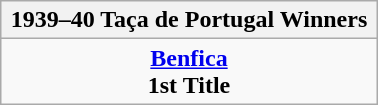<table class="wikitable" style="text-align: center; margin: 0 auto; width: 20%">
<tr>
<th>1939–40 Taça de Portugal Winners</th>
</tr>
<tr>
<td><strong><a href='#'>Benfica</a></strong><br><strong>1st Title</strong></td>
</tr>
</table>
